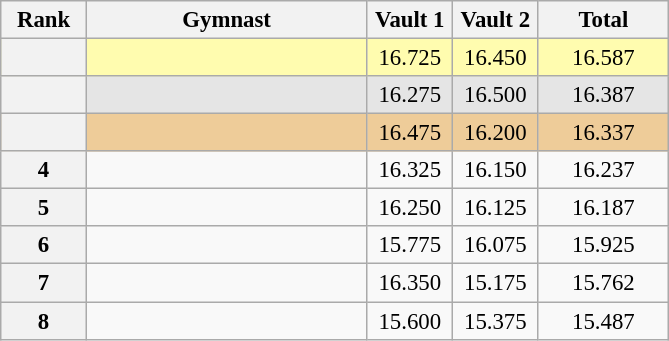<table class="wikitable sortable" style="text-align:center; font-size:95%">
<tr>
<th scope="col" style="width:50px;">Rank</th>
<th scope="col" style="width:180px;">Gymnast</th>
<th scope="col" style="width:50px;">Vault 1</th>
<th scope="col" style="width:50px;">Vault 2</th>
<th scope="col" style="width:80px;">Total</th>
</tr>
<tr style="background:#fffcaf;">
<th scope=row style="text-align:center"></th>
<td style="text-align:left;"></td>
<td>16.725</td>
<td>16.450</td>
<td>16.587</td>
</tr>
<tr style="background:#e5e5e5;">
<th scope=row style="text-align:center"></th>
<td style="text-align:left;"></td>
<td>16.275</td>
<td>16.500</td>
<td>16.387</td>
</tr>
<tr style="background:#ec9;">
<th scope=row style="text-align:center"></th>
<td style="text-align:left;"></td>
<td>16.475</td>
<td>16.200</td>
<td>16.337</td>
</tr>
<tr>
<th scope=row style="text-align:center">4</th>
<td style="text-align:left;"></td>
<td>16.325</td>
<td>16.150</td>
<td>16.237</td>
</tr>
<tr>
<th scope=row style="text-align:center">5</th>
<td style="text-align:left;"></td>
<td>16.250</td>
<td>16.125</td>
<td>16.187</td>
</tr>
<tr>
<th scope=row style="text-align:center">6</th>
<td style="text-align:left;"></td>
<td>15.775</td>
<td>16.075</td>
<td>15.925</td>
</tr>
<tr>
<th scope=row style="text-align:center">7</th>
<td style="text-align:left;"></td>
<td>16.350</td>
<td>15.175</td>
<td>15.762</td>
</tr>
<tr>
<th scope=row style="text-align:center">8</th>
<td style="text-align:left;"></td>
<td>15.600</td>
<td>15.375</td>
<td>15.487</td>
</tr>
</table>
